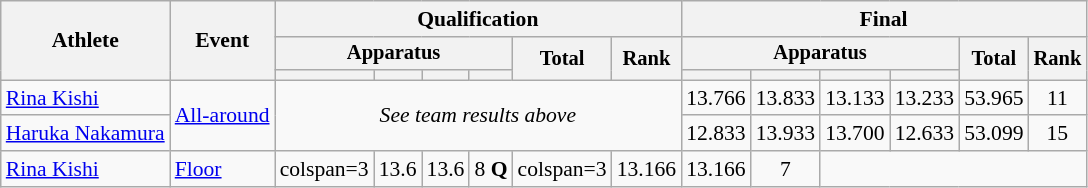<table class=wikitable style=font-size:90%>
<tr>
<th rowspan=3>Athlete</th>
<th rowspan=3>Event</th>
<th colspan=6>Qualification</th>
<th colspan=6>Final</th>
</tr>
<tr style=font-size:95%>
<th colspan=4>Apparatus</th>
<th rowspan=2>Total</th>
<th rowspan=2>Rank</th>
<th colspan=4>Apparatus</th>
<th rowspan=2>Total</th>
<th rowspan=2>Rank</th>
</tr>
<tr style=font-size:95%>
<th></th>
<th></th>
<th></th>
<th></th>
<th></th>
<th></th>
<th></th>
<th></th>
</tr>
<tr align=center>
<td align=left><a href='#'>Rina Kishi</a></td>
<td align=left rowspan=2><a href='#'>All-around</a></td>
<td rowspan=2 colspan=6><em>See team results above</em></td>
<td>13.766</td>
<td>13.833</td>
<td>13.133</td>
<td>13.233</td>
<td>53.965</td>
<td>11</td>
</tr>
<tr align=center>
<td align=left><a href='#'>Haruka Nakamura</a></td>
<td>12.833</td>
<td>13.933</td>
<td>13.700</td>
<td>12.633</td>
<td>53.099</td>
<td>15</td>
</tr>
<tr align=center>
<td align=left><a href='#'>Rina Kishi</a></td>
<td align=left><a href='#'>Floor</a></td>
<td>colspan=3 </td>
<td>13.6</td>
<td>13.6</td>
<td>8 <strong>Q</strong></td>
<td>colspan=3 </td>
<td>13.166</td>
<td>13.166</td>
<td>7</td>
</tr>
</table>
